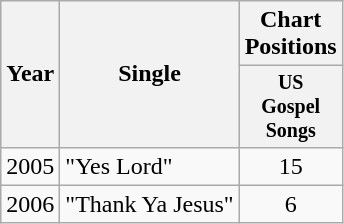<table class="wikitable" style="text-align:center;">
<tr>
<th rowspan="2">Year</th>
<th rowspan="2">Single</th>
<th colspan="1">Chart Positions</th>
</tr>
<tr style="font-size:smaller;">
<th width="45">US<br>Gospel Songs</th>
</tr>
<tr>
<td>2005</td>
<td align="left">"Yes Lord"</td>
<td>15</td>
</tr>
<tr>
<td>2006</td>
<td align="left">"Thank Ya Jesus"</td>
<td>6</td>
</tr>
</table>
